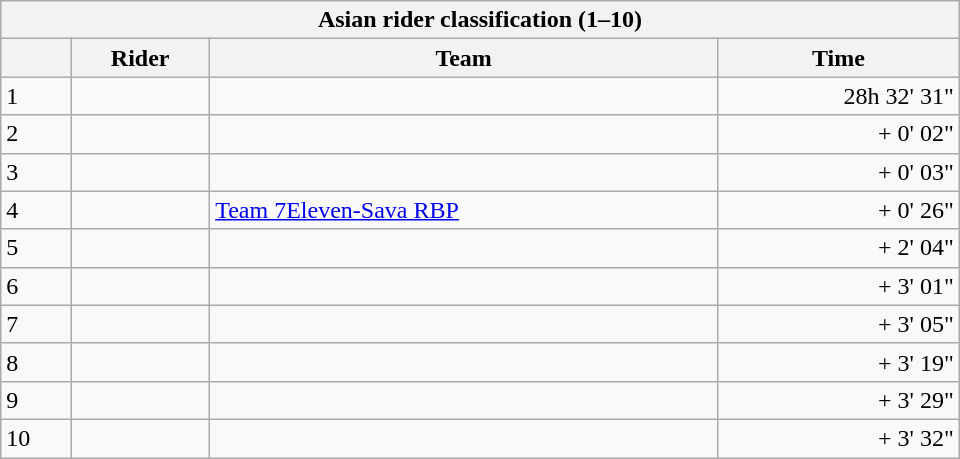<table class="wikitable" style="width:40em;margin-bottom:0">
<tr>
<th colspan=4>Asian rider classification (1–10)</th>
</tr>
<tr>
<th></th>
<th>Rider</th>
<th>Team</th>
<th>Time</th>
</tr>
<tr>
<td>1</td>
<td></td>
<td></td>
<td align="right">28h 32' 31"</td>
</tr>
<tr>
<td>2</td>
<td></td>
<td></td>
<td align="right">+ 0' 02"</td>
</tr>
<tr>
<td>3</td>
<td></td>
<td></td>
<td align="right">+ 0' 03"</td>
</tr>
<tr>
<td>4</td>
<td></td>
<td><a href='#'>Team 7Eleven-Sava RBP</a></td>
<td align="right">+ 0' 26"</td>
</tr>
<tr>
<td>5</td>
<td></td>
<td></td>
<td align="right">+ 2' 04"</td>
</tr>
<tr>
<td>6</td>
<td></td>
<td></td>
<td align="right">+ 3' 01"</td>
</tr>
<tr>
<td>7</td>
<td></td>
<td></td>
<td align="right">+ 3' 05"</td>
</tr>
<tr>
<td>8</td>
<td></td>
<td></td>
<td align="right">+ 3' 19"</td>
</tr>
<tr>
<td>9</td>
<td></td>
<td></td>
<td align="right">+ 3' 29"</td>
</tr>
<tr>
<td>10</td>
<td></td>
<td></td>
<td align="right">+ 3' 32"</td>
</tr>
</table>
